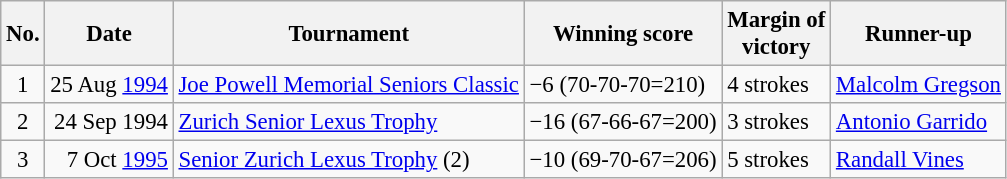<table class="wikitable" style="font-size:95%;">
<tr>
<th>No.</th>
<th>Date</th>
<th>Tournament</th>
<th>Winning score</th>
<th>Margin of<br>victory</th>
<th>Runner-up</th>
</tr>
<tr>
<td align=center>1</td>
<td align=right>25 Aug <a href='#'>1994</a></td>
<td><a href='#'>Joe Powell Memorial Seniors Classic</a></td>
<td>−6 (70-70-70=210)</td>
<td>4 strokes</td>
<td> <a href='#'>Malcolm Gregson</a></td>
</tr>
<tr>
<td align=center>2</td>
<td align=right>24 Sep 1994</td>
<td><a href='#'>Zurich Senior Lexus Trophy</a></td>
<td>−16 (67-66-67=200)</td>
<td>3 strokes</td>
<td> <a href='#'>Antonio Garrido</a></td>
</tr>
<tr>
<td align=center>3</td>
<td align=right>7 Oct <a href='#'>1995</a></td>
<td><a href='#'>Senior Zurich Lexus Trophy</a> (2)</td>
<td>−10 (69-70-67=206)</td>
<td>5 strokes</td>
<td> <a href='#'>Randall Vines</a></td>
</tr>
</table>
